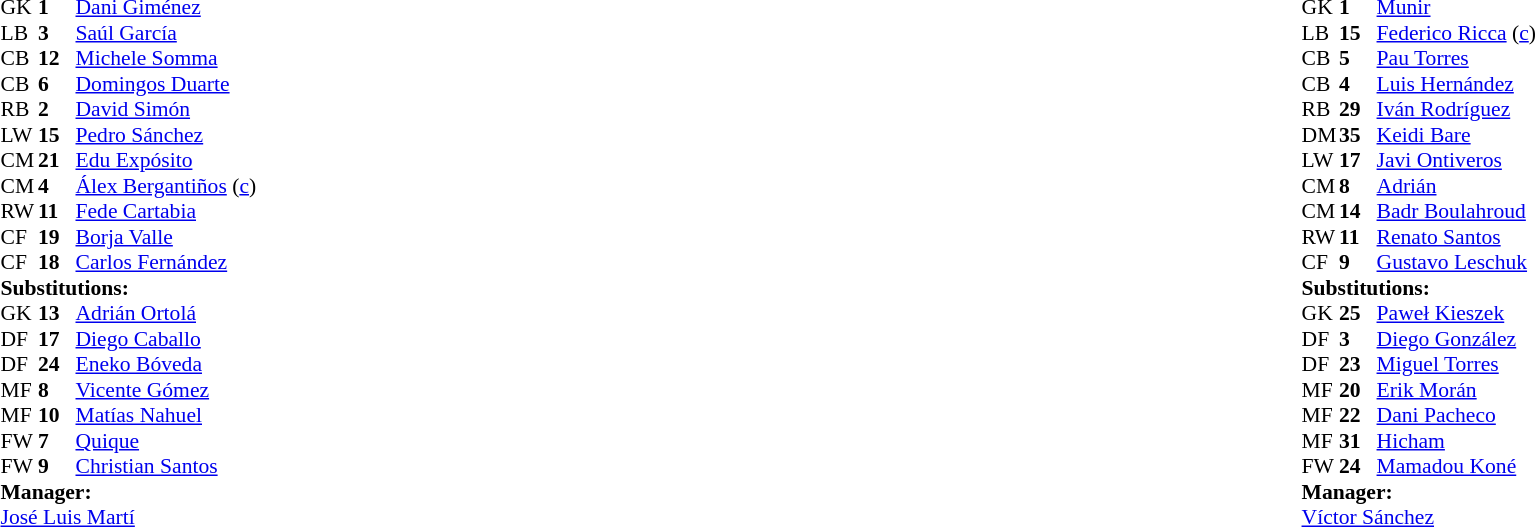<table width="100%">
<tr>
<td valign="top" width="50%"><br><table style="font-size: 90%" cellspacing="0" cellpadding="0">
<tr>
<th width="25"></th>
<th width="25"></th>
</tr>
<tr>
<td>GK</td>
<td><strong>1</strong></td>
<td> <a href='#'>Dani Giménez</a></td>
</tr>
<tr>
<td>LB</td>
<td><strong>3</strong></td>
<td> <a href='#'>Saúl García</a></td>
</tr>
<tr>
<td>CB</td>
<td><strong>12</strong></td>
<td> <a href='#'>Michele Somma</a></td>
</tr>
<tr>
<td>CB</td>
<td><strong>6</strong></td>
<td> <a href='#'>Domingos Duarte</a></td>
</tr>
<tr>
<td>RB</td>
<td><strong>2</strong></td>
<td> <a href='#'>David Simón</a></td>
</tr>
<tr>
<td>LW</td>
<td><strong>15</strong></td>
<td> <a href='#'>Pedro Sánchez</a></td>
<td></td>
<td></td>
</tr>
<tr>
<td>CM</td>
<td><strong>21</strong></td>
<td> <a href='#'>Edu Expósito</a></td>
</tr>
<tr>
<td>CM</td>
<td><strong>4</strong></td>
<td> <a href='#'>Álex Bergantiños</a> (<a href='#'>c</a>)</td>
</tr>
<tr>
<td>RW</td>
<td><strong>11</strong></td>
<td> <a href='#'>Fede Cartabia</a></td>
<td></td>
<td></td>
</tr>
<tr>
<td>CF</td>
<td><strong>19</strong></td>
<td> <a href='#'>Borja Valle</a></td>
<td></td>
<td></td>
</tr>
<tr>
<td>CF</td>
<td><strong>18</strong></td>
<td> <a href='#'>Carlos Fernández</a></td>
</tr>
<tr>
<td colspan=3><strong>Substitutions:</strong></td>
</tr>
<tr>
<td>GK</td>
<td><strong>13</strong></td>
<td> <a href='#'>Adrián Ortolá</a></td>
</tr>
<tr>
<td>DF</td>
<td><strong>17</strong></td>
<td> <a href='#'>Diego Caballo</a></td>
<td></td>
<td></td>
</tr>
<tr>
<td>DF</td>
<td><strong>24</strong></td>
<td> <a href='#'>Eneko Bóveda</a></td>
</tr>
<tr>
<td>MF</td>
<td><strong>8</strong></td>
<td> <a href='#'>Vicente Gómez</a></td>
<td></td>
<td></td>
</tr>
<tr>
<td>MF</td>
<td><strong>10</strong></td>
<td> <a href='#'>Matías Nahuel</a></td>
<td></td>
<td></td>
</tr>
<tr>
<td>FW</td>
<td><strong>7</strong></td>
<td> <a href='#'>Quique</a></td>
</tr>
<tr>
<td>FW</td>
<td><strong>9</strong></td>
<td> <a href='#'>Christian Santos</a></td>
</tr>
<tr>
<td colspan=3><strong>Manager:</strong></td>
</tr>
<tr>
<td colspan=3> <a href='#'>José Luis Martí</a></td>
</tr>
</table>
</td>
<td valign="top"></td>
<td valign="top" width="50%"><br><table style="font-size: 90%" cellspacing="0" cellpadding="0" align="center">
<tr>
<th width=25></th>
<th width=25></th>
</tr>
<tr>
<td>GK</td>
<td><strong>1</strong></td>
<td> <a href='#'>Munir</a></td>
</tr>
<tr>
<td>LB</td>
<td><strong>15</strong></td>
<td> <a href='#'>Federico Ricca</a> (<a href='#'>c</a>)</td>
</tr>
<tr>
<td>CB</td>
<td><strong>5</strong></td>
<td> <a href='#'>Pau Torres</a></td>
<td></td>
<td></td>
</tr>
<tr>
<td>CB</td>
<td><strong>4</strong></td>
<td> <a href='#'>Luis Hernández</a></td>
</tr>
<tr>
<td>RB</td>
<td><strong>29</strong></td>
<td> <a href='#'>Iván Rodríguez</a></td>
<td></td>
</tr>
<tr>
<td>DM</td>
<td><strong>35</strong></td>
<td> <a href='#'>Keidi Bare</a></td>
<td></td>
</tr>
<tr>
<td>LW</td>
<td><strong>17</strong></td>
<td> <a href='#'>Javi Ontiveros</a></td>
<td></td>
</tr>
<tr>
<td>CM</td>
<td><strong>8</strong></td>
<td> <a href='#'>Adrián</a></td>
<td></td>
<td></td>
</tr>
<tr>
<td>CM</td>
<td><strong>14</strong></td>
<td> <a href='#'>Badr Boulahroud</a></td>
<td></td>
<td></td>
</tr>
<tr>
<td>RW</td>
<td><strong>11</strong></td>
<td> <a href='#'>Renato Santos</a></td>
</tr>
<tr>
<td>CF</td>
<td><strong>9</strong></td>
<td> <a href='#'>Gustavo Leschuk</a></td>
</tr>
<tr>
<td colspan=3><strong>Substitutions:</strong></td>
</tr>
<tr>
<td>GK</td>
<td><strong>25</strong></td>
<td> <a href='#'>Paweł Kieszek</a></td>
</tr>
<tr>
<td>DF</td>
<td><strong>3</strong></td>
<td> <a href='#'>Diego González</a></td>
<td></td>
<td></td>
</tr>
<tr>
<td>DF</td>
<td><strong>23</strong></td>
<td> <a href='#'>Miguel Torres</a></td>
</tr>
<tr>
<td>MF</td>
<td><strong>20</strong></td>
<td> <a href='#'>Erik Morán</a></td>
<td></td>
<td></td>
</tr>
<tr>
<td>MF</td>
<td><strong>22</strong></td>
<td> <a href='#'>Dani Pacheco</a></td>
<td></td>
<td></td>
</tr>
<tr>
<td>MF</td>
<td><strong>31</strong></td>
<td> <a href='#'>Hicham</a></td>
</tr>
<tr>
<td>FW</td>
<td><strong>24</strong></td>
<td> <a href='#'>Mamadou Koné</a></td>
</tr>
<tr>
<td colspan=3><strong>Manager:</strong></td>
</tr>
<tr>
<td colspan=3> <a href='#'>Víctor Sánchez</a></td>
</tr>
</table>
</td>
</tr>
</table>
